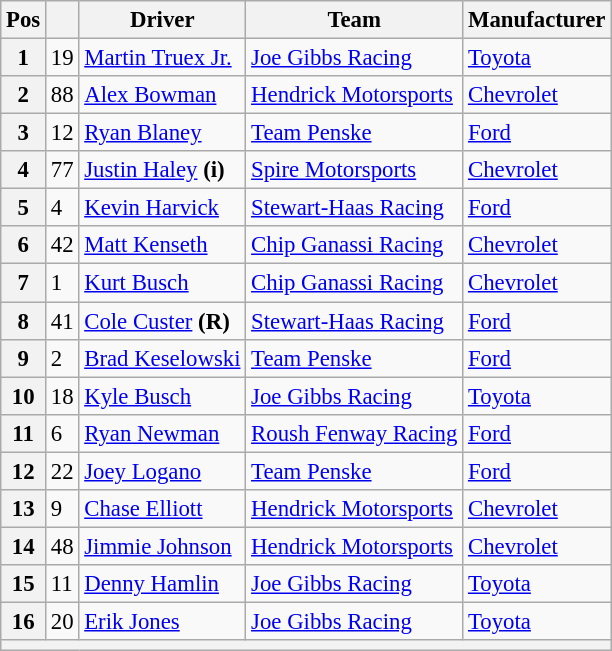<table class="wikitable" style="font-size:95%">
<tr>
<th>Pos</th>
<th></th>
<th>Driver</th>
<th>Team</th>
<th>Manufacturer</th>
</tr>
<tr>
<th>1</th>
<td>19</td>
<td><a href='#'>Martin Truex Jr.</a></td>
<td><a href='#'>Joe Gibbs Racing</a></td>
<td><a href='#'>Toyota</a></td>
</tr>
<tr>
<th>2</th>
<td>88</td>
<td><a href='#'>Alex Bowman</a></td>
<td><a href='#'>Hendrick Motorsports</a></td>
<td><a href='#'>Chevrolet</a></td>
</tr>
<tr>
<th>3</th>
<td>12</td>
<td><a href='#'>Ryan Blaney</a></td>
<td><a href='#'>Team Penske</a></td>
<td><a href='#'>Ford</a></td>
</tr>
<tr>
<th>4</th>
<td>77</td>
<td><a href='#'>Justin Haley</a> <strong>(i)</strong></td>
<td><a href='#'>Spire Motorsports</a></td>
<td><a href='#'>Chevrolet</a></td>
</tr>
<tr>
<th>5</th>
<td>4</td>
<td><a href='#'>Kevin Harvick</a></td>
<td><a href='#'>Stewart-Haas Racing</a></td>
<td><a href='#'>Ford</a></td>
</tr>
<tr>
<th>6</th>
<td>42</td>
<td><a href='#'>Matt Kenseth</a></td>
<td><a href='#'>Chip Ganassi Racing</a></td>
<td><a href='#'>Chevrolet</a></td>
</tr>
<tr>
<th>7</th>
<td>1</td>
<td><a href='#'>Kurt Busch</a></td>
<td><a href='#'>Chip Ganassi Racing</a></td>
<td><a href='#'>Chevrolet</a></td>
</tr>
<tr>
<th>8</th>
<td>41</td>
<td><a href='#'>Cole Custer</a> <strong>(R)</strong></td>
<td><a href='#'>Stewart-Haas Racing</a></td>
<td><a href='#'>Ford</a></td>
</tr>
<tr>
<th>9</th>
<td>2</td>
<td><a href='#'>Brad Keselowski</a></td>
<td><a href='#'>Team Penske</a></td>
<td><a href='#'>Ford</a></td>
</tr>
<tr>
<th>10</th>
<td>18</td>
<td><a href='#'>Kyle Busch</a></td>
<td><a href='#'>Joe Gibbs Racing</a></td>
<td><a href='#'>Toyota</a></td>
</tr>
<tr>
<th>11</th>
<td>6</td>
<td><a href='#'>Ryan Newman</a></td>
<td><a href='#'>Roush Fenway Racing</a></td>
<td><a href='#'>Ford</a></td>
</tr>
<tr>
<th>12</th>
<td>22</td>
<td><a href='#'>Joey Logano</a></td>
<td><a href='#'>Team Penske</a></td>
<td><a href='#'>Ford</a></td>
</tr>
<tr>
<th>13</th>
<td>9</td>
<td><a href='#'>Chase Elliott</a></td>
<td><a href='#'>Hendrick Motorsports</a></td>
<td><a href='#'>Chevrolet</a></td>
</tr>
<tr>
<th>14</th>
<td>48</td>
<td><a href='#'>Jimmie Johnson</a></td>
<td><a href='#'>Hendrick Motorsports</a></td>
<td><a href='#'>Chevrolet</a></td>
</tr>
<tr>
<th>15</th>
<td>11</td>
<td><a href='#'>Denny Hamlin</a></td>
<td><a href='#'>Joe Gibbs Racing</a></td>
<td><a href='#'>Toyota</a></td>
</tr>
<tr>
<th>16</th>
<td>20</td>
<td><a href='#'>Erik Jones</a></td>
<td><a href='#'>Joe Gibbs Racing</a></td>
<td><a href='#'>Toyota</a></td>
</tr>
<tr>
<th colspan="6"></th>
</tr>
</table>
